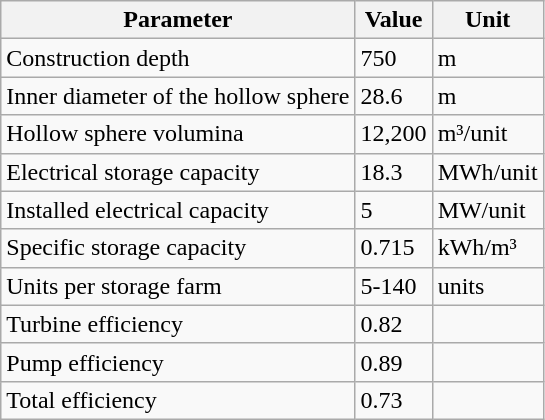<table class="wikitable mw-collapsible">
<tr>
<th>Parameter</th>
<th>Value</th>
<th>Unit</th>
</tr>
<tr>
<td>Construction depth</td>
<td>750</td>
<td>m</td>
</tr>
<tr>
<td>Inner diameter of the hollow sphere</td>
<td>28.6</td>
<td>m</td>
</tr>
<tr>
<td>Hollow sphere volumina</td>
<td>12,200</td>
<td>m³/unit</td>
</tr>
<tr>
<td>Electrical storage capacity</td>
<td>18.3</td>
<td>MWh/unit</td>
</tr>
<tr>
<td>Installed electrical capacity</td>
<td>5</td>
<td>MW/unit</td>
</tr>
<tr>
<td>Specific storage capacity</td>
<td>0.715</td>
<td>kWh/m³</td>
</tr>
<tr>
<td>Units per storage farm</td>
<td>5-140</td>
<td>units</td>
</tr>
<tr>
<td>Turbine efficiency</td>
<td>0.82</td>
<td></td>
</tr>
<tr>
<td>Pump efficiency</td>
<td>0.89</td>
<td></td>
</tr>
<tr>
<td>Total efficiency</td>
<td>0.73</td>
<td></td>
</tr>
</table>
